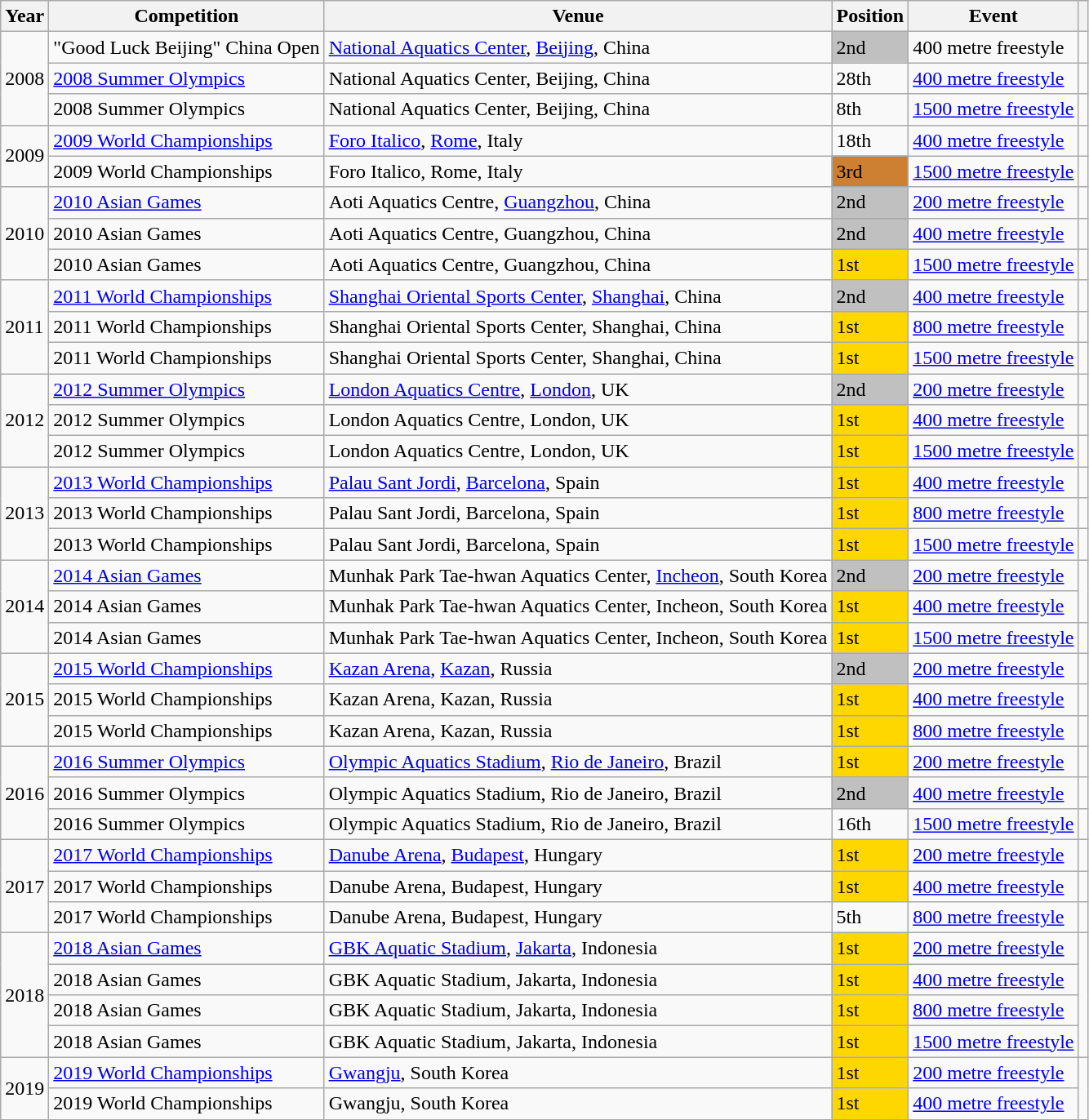<table class="wikitable plainrowheaders sortable">
<tr>
<th>Year</th>
<th>Competition</th>
<th>Venue</th>
<th>Position</th>
<th>Event</th>
<th class="unsortable"></th>
</tr>
<tr>
<td rowspan="3">2008</td>
<td>"Good Luck Beijing" China Open</td>
<td><a href='#'>National Aquatics Center</a>, <a href='#'>Beijing</a>, China</td>
<td style="background:silver">2nd</td>
<td>400 metre freestyle</td>
<td></td>
</tr>
<tr>
<td><a href='#'>2008 Summer Olympics</a></td>
<td>National Aquatics Center, Beijing, China</td>
<td>28th</td>
<td><a href='#'>400 metre freestyle</a></td>
<td></td>
</tr>
<tr>
<td>2008 Summer Olympics</td>
<td>National Aquatics Center, Beijing, China</td>
<td>8th</td>
<td><a href='#'>1500 metre freestyle</a></td>
<td></td>
</tr>
<tr>
<td rowspan="2">2009</td>
<td><a href='#'>2009 World Championships</a></td>
<td><a href='#'>Foro Italico</a>, <a href='#'>Rome</a>, Italy</td>
<td>18th</td>
<td><a href='#'>400 metre freestyle</a></td>
<td></td>
</tr>
<tr>
<td>2009 World Championships</td>
<td>Foro Italico, Rome, Italy</td>
<td style="background:#cd7f32">3rd</td>
<td><a href='#'>1500 metre freestyle</a></td>
<td></td>
</tr>
<tr>
<td rowspan="3">2010</td>
<td><a href='#'>2010 Asian Games</a></td>
<td>Aoti Aquatics Centre, <a href='#'>Guangzhou</a>, China</td>
<td style="background:silver">2nd</td>
<td><a href='#'>200 metre freestyle</a></td>
<td></td>
</tr>
<tr>
<td>2010 Asian Games</td>
<td>Aoti Aquatics Centre, Guangzhou, China</td>
<td style="background:silver">2nd</td>
<td><a href='#'>400 metre freestyle</a></td>
<td></td>
</tr>
<tr>
<td>2010 Asian Games</td>
<td>Aoti Aquatics Centre, Guangzhou, China</td>
<td style="background:gold">1st</td>
<td><a href='#'>1500 metre freestyle</a></td>
<td></td>
</tr>
<tr>
<td rowspan="3">2011</td>
<td><a href='#'>2011 World Championships</a></td>
<td><a href='#'>Shanghai Oriental Sports Center</a>, <a href='#'>Shanghai</a>, China</td>
<td style="background:silver">2nd</td>
<td><a href='#'>400 metre freestyle</a></td>
<td></td>
</tr>
<tr>
<td>2011 World Championships</td>
<td>Shanghai Oriental Sports Center, Shanghai, China</td>
<td style="background:gold">1st</td>
<td><a href='#'>800 metre freestyle</a></td>
<td></td>
</tr>
<tr>
<td>2011 World Championships</td>
<td>Shanghai Oriental Sports Center, Shanghai, China</td>
<td style="background:gold">1st</td>
<td><a href='#'>1500 metre freestyle</a></td>
<td></td>
</tr>
<tr>
<td rowspan="3">2012</td>
<td><a href='#'>2012 Summer Olympics</a></td>
<td><a href='#'>London Aquatics Centre</a>, <a href='#'>London</a>, UK</td>
<td style="background:silver">2nd</td>
<td><a href='#'>200 metre freestyle</a></td>
<td></td>
</tr>
<tr>
<td>2012 Summer Olympics</td>
<td>London Aquatics Centre, London, UK</td>
<td style="background:gold">1st</td>
<td><a href='#'>400 metre freestyle</a></td>
<td></td>
</tr>
<tr>
<td>2012 Summer Olympics</td>
<td>London Aquatics Centre, London, UK</td>
<td style="background:gold">1st</td>
<td><a href='#'>1500 metre freestyle</a></td>
<td></td>
</tr>
<tr>
<td rowspan="3">2013</td>
<td><a href='#'>2013 World Championships</a></td>
<td><a href='#'>Palau Sant Jordi</a>, <a href='#'>Barcelona</a>, Spain</td>
<td style="background:gold">1st</td>
<td><a href='#'>400 metre freestyle</a></td>
<td></td>
</tr>
<tr>
<td>2013 World Championships</td>
<td>Palau Sant Jordi, Barcelona, Spain</td>
<td style="background:gold">1st</td>
<td><a href='#'>800 metre freestyle</a></td>
<td></td>
</tr>
<tr>
<td>2013 World Championships</td>
<td>Palau Sant Jordi, Barcelona, Spain</td>
<td style="background:gold">1st</td>
<td><a href='#'>1500 metre freestyle</a></td>
<td></td>
</tr>
<tr>
<td rowspan="3">2014</td>
<td><a href='#'>2014 Asian Games</a></td>
<td>Munhak Park Tae-hwan Aquatics Center, <a href='#'>Incheon</a>, South Korea</td>
<td style="background:silver">2nd</td>
<td><a href='#'>200 metre freestyle</a></td>
<td rowspan="2"></td>
</tr>
<tr>
<td>2014 Asian Games</td>
<td>Munhak Park Tae-hwan Aquatics Center, Incheon, South Korea</td>
<td style="background:gold">1st</td>
<td><a href='#'>400 metre freestyle</a></td>
</tr>
<tr>
<td>2014 Asian Games</td>
<td>Munhak Park Tae-hwan Aquatics Center, Incheon, South Korea</td>
<td style="background:gold">1st</td>
<td><a href='#'>1500 metre freestyle</a></td>
<td></td>
</tr>
<tr>
<td rowspan="3">2015</td>
<td><a href='#'>2015 World Championships</a></td>
<td><a href='#'>Kazan Arena</a>, <a href='#'>Kazan</a>, Russia</td>
<td style="background:silver">2nd</td>
<td><a href='#'>200 metre freestyle</a></td>
<td></td>
</tr>
<tr>
<td>2015 World Championships</td>
<td>Kazan Arena, Kazan, Russia</td>
<td style="background:gold">1st</td>
<td><a href='#'>400 metre freestyle</a></td>
<td></td>
</tr>
<tr>
<td>2015 World Championships</td>
<td>Kazan Arena, Kazan, Russia</td>
<td style="background:gold">1st</td>
<td><a href='#'>800 metre freestyle</a></td>
<td></td>
</tr>
<tr>
<td rowspan="3">2016</td>
<td><a href='#'>2016 Summer Olympics</a></td>
<td><a href='#'>Olympic Aquatics Stadium</a>, <a href='#'>Rio de Janeiro</a>, Brazil</td>
<td style="background:gold">1st</td>
<td><a href='#'>200 metre freestyle</a></td>
<td></td>
</tr>
<tr>
<td>2016 Summer Olympics</td>
<td>Olympic Aquatics Stadium, Rio de Janeiro, Brazil</td>
<td style="background:silver">2nd</td>
<td><a href='#'>400 metre freestyle</a></td>
<td></td>
</tr>
<tr>
<td>2016 Summer Olympics</td>
<td>Olympic Aquatics Stadium, Rio de Janeiro, Brazil</td>
<td>16th</td>
<td><a href='#'>1500 metre freestyle</a></td>
<td></td>
</tr>
<tr>
<td rowspan="3">2017</td>
<td><a href='#'>2017 World Championships</a></td>
<td><a href='#'>Danube Arena</a>, <a href='#'>Budapest</a>, Hungary</td>
<td style="background:gold">1st</td>
<td><a href='#'>200 metre freestyle</a></td>
<td></td>
</tr>
<tr>
<td>2017 World Championships</td>
<td>Danube Arena, Budapest, Hungary</td>
<td style="background:gold">1st</td>
<td><a href='#'>400 metre freestyle</a></td>
<td></td>
</tr>
<tr>
<td>2017 World Championships</td>
<td>Danube Arena, Budapest, Hungary</td>
<td>5th</td>
<td><a href='#'>800 metre freestyle</a></td>
<td></td>
</tr>
<tr>
<td rowspan="4">2018</td>
<td><a href='#'>2018 Asian Games</a></td>
<td><a href='#'>GBK Aquatic Stadium</a>, <a href='#'>Jakarta</a>, Indonesia</td>
<td style="background:gold">1st</td>
<td><a href='#'>200 metre freestyle</a></td>
<td rowspan="4"></td>
</tr>
<tr>
<td>2018 Asian Games</td>
<td>GBK Aquatic Stadium, Jakarta, Indonesia</td>
<td style="background:gold">1st</td>
<td><a href='#'>400 metre freestyle</a></td>
</tr>
<tr>
<td>2018 Asian Games</td>
<td>GBK Aquatic Stadium, Jakarta, Indonesia</td>
<td style="background:gold">1st</td>
<td><a href='#'>800 metre freestyle</a></td>
</tr>
<tr>
<td>2018 Asian Games</td>
<td>GBK Aquatic Stadium, Jakarta, Indonesia</td>
<td style="background:gold">1st</td>
<td><a href='#'>1500 metre freestyle</a></td>
</tr>
<tr>
<td rowspan="2">2019</td>
<td><a href='#'>2019 World Championships</a></td>
<td><a href='#'>Gwangju</a>, South Korea</td>
<td style="background:gold">1st</td>
<td><a href='#'>200 metre freestyle</a></td>
<td rowspan="2"></td>
</tr>
<tr>
<td>2019 World Championships</td>
<td>Gwangju, South Korea</td>
<td style="background:gold">1st</td>
<td><a href='#'>400 metre freestyle</a></td>
</tr>
</table>
